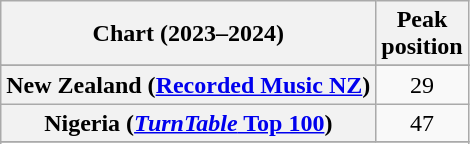<table class="wikitable sortable plainrowheaders" style="text-align:center">
<tr>
<th scope="col">Chart (2023–2024)</th>
<th scope="col">Peak<br>position</th>
</tr>
<tr>
</tr>
<tr>
</tr>
<tr>
<th scope="row">New Zealand (<a href='#'>Recorded Music NZ</a>)</th>
<td>29</td>
</tr>
<tr>
<th scope="row">Nigeria (<a href='#'><em>TurnTable</em> Top 100</a>)</th>
<td>47</td>
</tr>
<tr>
</tr>
<tr>
</tr>
<tr>
</tr>
</table>
